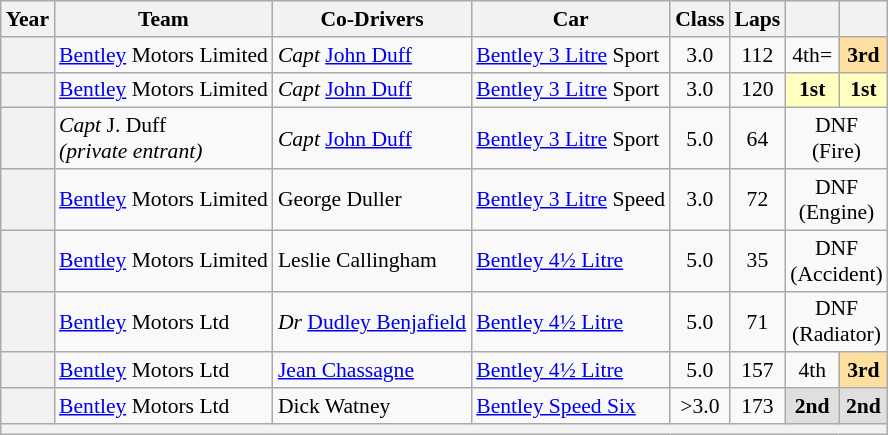<table class="wikitable" style="text-align:center; font-size:90%">
<tr>
<th>Year</th>
<th>Team</th>
<th>Co-Drivers</th>
<th>Car</th>
<th>Class</th>
<th>Laps</th>
<th></th>
<th></th>
</tr>
<tr>
<th></th>
<td align=left> <a href='#'>Bentley</a> Motors Limited</td>
<td align=left> <em>Capt</em> <a href='#'>John Duff</a></td>
<td align=left><a href='#'>Bentley 3 Litre</a> Sport</td>
<td>3.0</td>
<td>112</td>
<td>4th=</td>
<td style="background:#ffdf9f;"><strong>3rd</strong></td>
</tr>
<tr>
<th></th>
<td align=left> <a href='#'>Bentley</a> Motors Limited</td>
<td align=left> <em>Capt</em> <a href='#'>John Duff</a></td>
<td align=left><a href='#'>Bentley 3 Litre</a> Sport</td>
<td>3.0</td>
<td>120</td>
<td style="background:#ffffbf;"><strong>1st</strong></td>
<td style="background:#ffffbf;"><strong>1st</strong></td>
</tr>
<tr>
<th></th>
<td align=left> <em>Capt</em> J. Duff<br><em>(private entrant)</em></td>
<td align=left> <em>Capt</em> <a href='#'>John Duff</a></td>
<td align=left><a href='#'>Bentley 3 Litre</a> Sport</td>
<td>5.0</td>
<td>64</td>
<td colspan=2>DNF<br>(Fire)</td>
</tr>
<tr>
<th></th>
<td align=left> <a href='#'>Bentley</a> Motors Limited</td>
<td align=left> George Duller</td>
<td align=left><a href='#'>Bentley 3 Litre</a> Speed</td>
<td>3.0</td>
<td>72</td>
<td colspan=2>DNF<br>(Engine)</td>
</tr>
<tr>
<th></th>
<td align=left> <a href='#'>Bentley</a> Motors Limited</td>
<td align=left> Leslie Callingham</td>
<td align=left><a href='#'>Bentley 4½ Litre</a></td>
<td>5.0</td>
<td>35</td>
<td colspan=2>DNF<br>(Accident)</td>
</tr>
<tr>
<th></th>
<td align=left> <a href='#'>Bentley</a> Motors Ltd</td>
<td align=left> <em>Dr</em> <a href='#'>Dudley Benjafield</a></td>
<td align=left><a href='#'>Bentley 4½ Litre</a></td>
<td>5.0</td>
<td>71</td>
<td colspan=2>DNF<br>(Radiator)</td>
</tr>
<tr>
<th></th>
<td align=left> <a href='#'>Bentley</a> Motors Ltd</td>
<td align=left> <a href='#'>Jean Chassagne</a></td>
<td align=left><a href='#'>Bentley 4½ Litre</a></td>
<td>5.0</td>
<td>157</td>
<td>4th</td>
<td style="background:#ffdf9f;"><strong>3rd</strong></td>
</tr>
<tr>
<th></th>
<td align=left> <a href='#'>Bentley</a> Motors Ltd</td>
<td align=left> Dick Watney</td>
<td align=left><a href='#'>Bentley Speed Six</a></td>
<td>>3.0</td>
<td>173</td>
<td style="background:#dfdfdf;"><strong>2nd</strong></td>
<td style="background:#dfdfdf;"><strong>2nd</strong></td>
</tr>
<tr>
<th colspan="8"></th>
</tr>
</table>
